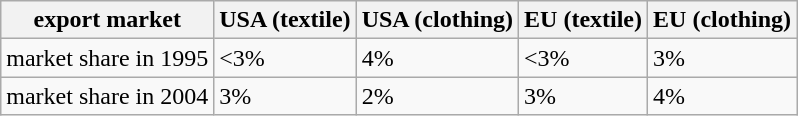<table class="wikitable" border="1">
<tr>
<th>export market</th>
<th>USA (textile)</th>
<th>USA (clothing)</th>
<th>EU (textile)</th>
<th>EU (clothing)</th>
</tr>
<tr>
<td>market share in 1995</td>
<td><3%</td>
<td>4%</td>
<td><3%</td>
<td>3%</td>
</tr>
<tr>
<td>market share in 2004</td>
<td>3%</td>
<td>2%</td>
<td>3%</td>
<td>4%</td>
</tr>
</table>
